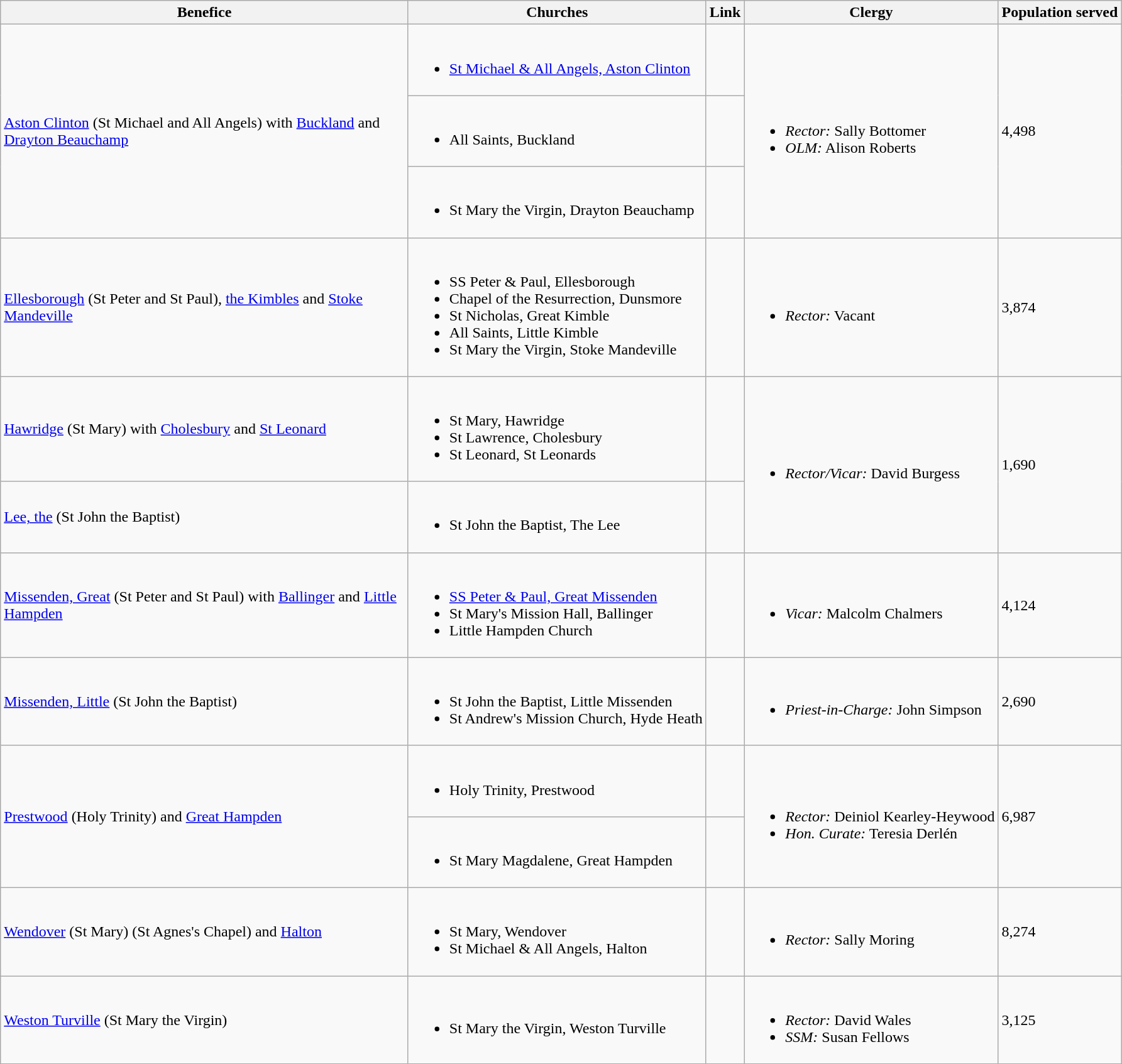<table class="wikitable">
<tr>
<th width="425">Benefice</th>
<th>Churches</th>
<th>Link</th>
<th>Clergy</th>
<th>Population served</th>
</tr>
<tr>
<td rowspan="3"><a href='#'>Aston Clinton</a> (St Michael and All Angels) with <a href='#'>Buckland</a> and <a href='#'>Drayton Beauchamp</a></td>
<td><br><ul><li><a href='#'>St Michael & All Angels, Aston Clinton</a></li></ul></td>
<td></td>
<td rowspan="3"><br><ul><li><em>Rector:</em> Sally Bottomer</li><li><em>OLM:</em> Alison Roberts</li></ul></td>
<td rowspan="3">4,498</td>
</tr>
<tr>
<td><br><ul><li>All Saints, Buckland</li></ul></td>
<td></td>
</tr>
<tr>
<td><br><ul><li>St Mary the Virgin, Drayton Beauchamp</li></ul></td>
<td></td>
</tr>
<tr>
<td><a href='#'>Ellesborough</a> (St Peter and St Paul), <a href='#'>the Kimbles</a> and <a href='#'>Stoke Mandeville</a></td>
<td><br><ul><li>SS Peter & Paul, Ellesborough</li><li>Chapel of the Resurrection, Dunsmore</li><li>St Nicholas, Great Kimble</li><li>All Saints, Little Kimble</li><li>St Mary the Virgin, Stoke Mandeville</li></ul></td>
<td></td>
<td><br><ul><li><em>Rector:</em> Vacant</li></ul></td>
<td>3,874</td>
</tr>
<tr>
<td><a href='#'>Hawridge</a> (St Mary) with <a href='#'>Cholesbury</a> and <a href='#'>St Leonard</a></td>
<td><br><ul><li>St Mary, Hawridge</li><li>St Lawrence, Cholesbury</li><li>St Leonard, St Leonards</li></ul></td>
<td></td>
<td rowspan="2"><br><ul><li><em>Rector/Vicar:</em> David Burgess</li></ul></td>
<td rowspan="2">1,690</td>
</tr>
<tr>
<td><a href='#'>Lee, the</a> (St John the Baptist)</td>
<td><br><ul><li>St John the Baptist, The Lee</li></ul></td>
<td></td>
</tr>
<tr>
<td><a href='#'>Missenden, Great</a> (St Peter and St Paul) with <a href='#'>Ballinger</a> and <a href='#'>Little Hampden</a></td>
<td><br><ul><li><a href='#'>SS Peter & Paul, Great Missenden</a></li><li>St Mary's Mission Hall, Ballinger</li><li>Little Hampden Church</li></ul></td>
<td></td>
<td><br><ul><li><em>Vicar:</em> Malcolm Chalmers</li></ul></td>
<td>4,124</td>
</tr>
<tr>
<td><a href='#'>Missenden, Little</a> (St John the Baptist)</td>
<td><br><ul><li>St John the Baptist, Little Missenden</li><li>St Andrew's Mission Church, Hyde Heath</li></ul></td>
<td></td>
<td><br><ul><li><em>Priest-in-Charge:</em> John Simpson</li></ul></td>
<td>2,690</td>
</tr>
<tr>
<td rowspan="2"><a href='#'>Prestwood</a> (Holy Trinity) and <a href='#'>Great Hampden</a></td>
<td><br><ul><li>Holy Trinity, Prestwood</li></ul></td>
<td></td>
<td rowspan="2"><br><ul><li><em>Rector:</em> Deiniol Kearley-Heywood</li><li><em>Hon. Curate:</em> Teresia Derlén</li></ul></td>
<td rowspan="2">6,987</td>
</tr>
<tr>
<td><br><ul><li>St Mary Magdalene, Great Hampden</li></ul></td>
<td></td>
</tr>
<tr>
<td><a href='#'>Wendover</a> (St Mary) (St Agnes's Chapel) and <a href='#'>Halton</a></td>
<td><br><ul><li>St Mary, Wendover</li><li>St Michael & All Angels, Halton</li></ul></td>
<td></td>
<td><br><ul><li><em>Rector:</em> Sally Moring</li></ul></td>
<td>8,274</td>
</tr>
<tr>
<td><a href='#'>Weston Turville</a> (St Mary the Virgin)</td>
<td><br><ul><li>St Mary the Virgin, Weston Turville</li></ul></td>
<td></td>
<td><br><ul><li><em>Rector:</em> David Wales</li><li><em>SSM:</em> Susan Fellows</li></ul></td>
<td>3,125</td>
</tr>
</table>
